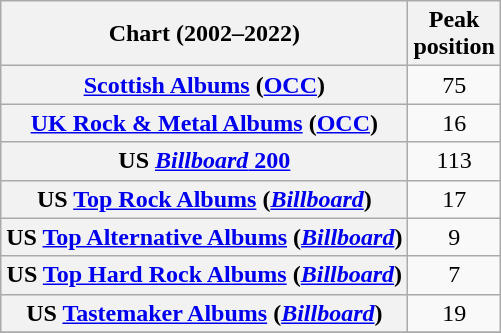<table class="wikitable sortable plainrowheaders" style="text-align:center">
<tr>
<th scope="col">Chart (2002–2022)</th>
<th scope="col">Peak<br>position</th>
</tr>
<tr>
<th scope="row"><a href='#'>Scottish Albums</a> (<a href='#'>OCC</a>)</th>
<td>75</td>
</tr>
<tr>
<th scope="row"><a href='#'>UK Rock & Metal Albums</a> (<a href='#'>OCC</a>)</th>
<td>16</td>
</tr>
<tr>
<th scope="row">US <a href='#'><em>Billboard</em> 200</a></th>
<td>113</td>
</tr>
<tr>
<th scope="row">US <a href='#'>Top Rock Albums</a> (<em><a href='#'>Billboard</a></em>)</th>
<td>17</td>
</tr>
<tr>
<th scope="row">US <a href='#'>Top Alternative Albums</a> (<em><a href='#'>Billboard</a></em>)</th>
<td>9</td>
</tr>
<tr>
<th scope="row">US <a href='#'>Top Hard Rock Albums</a> (<em><a href='#'>Billboard</a></em>)</th>
<td align="center">7</td>
</tr>
<tr>
<th scope="row">US <a href='#'>Tastemaker Albums</a> (<em><a href='#'>Billboard</a></em>)</th>
<td>19</td>
</tr>
<tr>
</tr>
</table>
